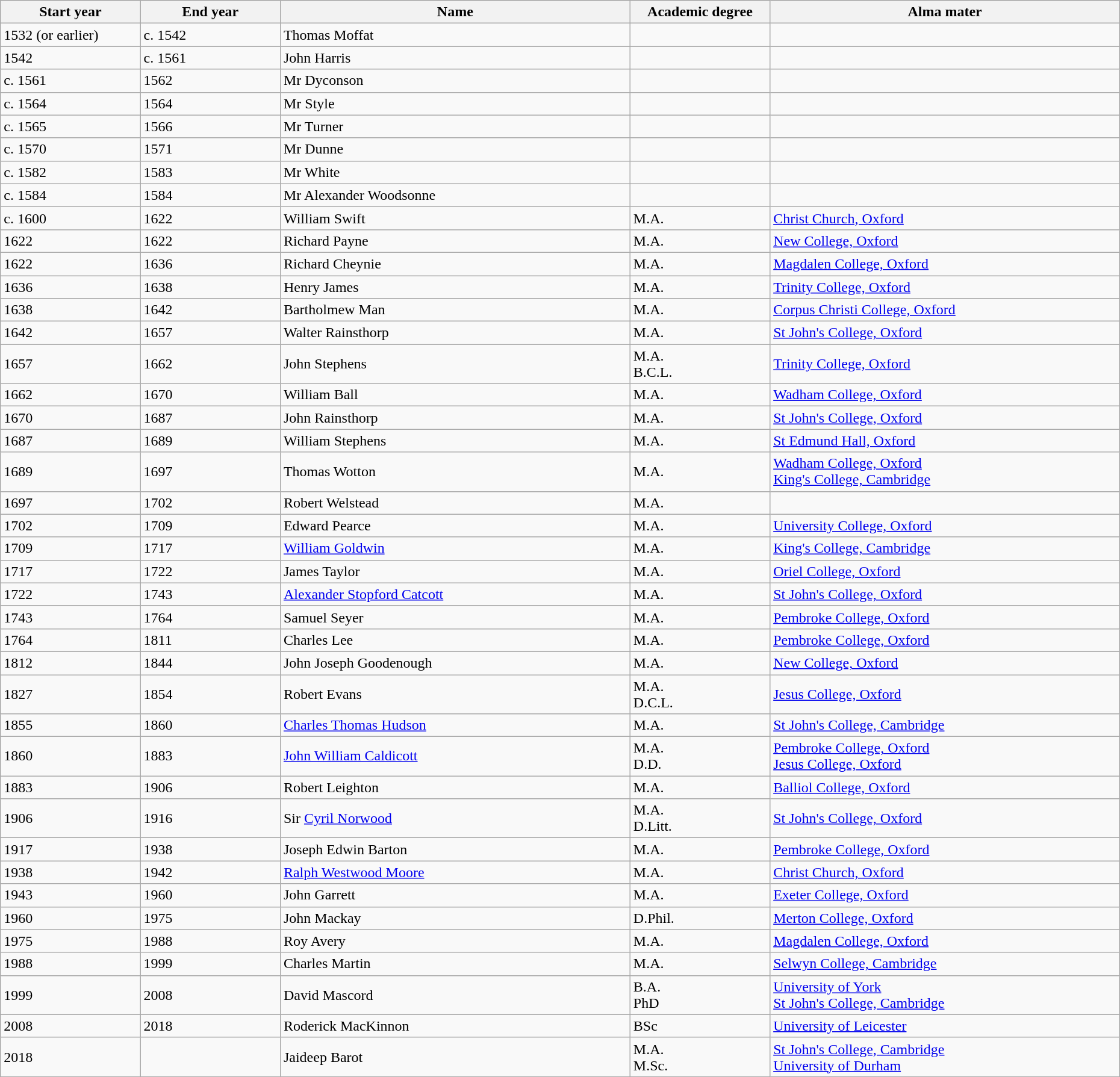<table class="wikitable sortable" border="1">
<tr>
<th width=10%>Start year</th>
<th width=10%>End year</th>
<th width=25%>Name</th>
<th width=10%>Academic degree</th>
<th width=25%>Alma mater</th>
</tr>
<tr>
<td>1532 (or earlier)</td>
<td>c. 1542</td>
<td>Thomas Moffat</td>
<td></td>
<td> </td>
</tr>
<tr>
<td>1542</td>
<td>c. 1561</td>
<td>John Harris</td>
<td></td>
<td> </td>
</tr>
<tr>
<td>c. 1561</td>
<td>1562</td>
<td>Mr Dyconson</td>
<td> </td>
<td> </td>
</tr>
<tr>
<td>c. 1564</td>
<td>1564</td>
<td>Mr Style</td>
<td> </td>
<td> </td>
</tr>
<tr>
<td>c. 1565</td>
<td>1566</td>
<td>Mr Turner</td>
<td> </td>
<td> </td>
</tr>
<tr>
<td>c. 1570</td>
<td>1571</td>
<td>Mr Dunne</td>
<td> </td>
<td> </td>
</tr>
<tr>
<td>c. 1582</td>
<td>1583</td>
<td>Mr White</td>
<td> </td>
<td> </td>
</tr>
<tr>
<td>c. 1584</td>
<td>1584</td>
<td>Mr Alexander Woodsonne</td>
<td> </td>
<td> </td>
</tr>
<tr>
<td>c. 1600</td>
<td>1622</td>
<td>William Swift</td>
<td>M.A.</td>
<td><a href='#'>Christ Church, Oxford</a></td>
</tr>
<tr>
<td>1622</td>
<td>1622</td>
<td>Richard Payne</td>
<td>M.A.</td>
<td><a href='#'>New College, Oxford</a></td>
</tr>
<tr>
<td>1622</td>
<td>1636</td>
<td>Richard Cheynie</td>
<td>M.A.</td>
<td><a href='#'>Magdalen College, Oxford</a></td>
</tr>
<tr>
<td>1636</td>
<td>1638</td>
<td>Henry James</td>
<td>M.A.</td>
<td><a href='#'>Trinity College, Oxford</a></td>
</tr>
<tr>
<td>1638</td>
<td>1642</td>
<td>Bartholmew Man</td>
<td>M.A.</td>
<td><a href='#'>Corpus Christi College, Oxford</a></td>
</tr>
<tr>
<td>1642</td>
<td>1657</td>
<td>Walter Rainsthorp</td>
<td>M.A.</td>
<td><a href='#'>St John's College, Oxford</a></td>
</tr>
<tr>
<td>1657</td>
<td>1662</td>
<td>John Stephens</td>
<td>M.A.<br>B.C.L.</td>
<td><a href='#'>Trinity College, Oxford</a></td>
</tr>
<tr>
<td>1662</td>
<td>1670</td>
<td>William Ball</td>
<td>M.A.</td>
<td><a href='#'>Wadham College, Oxford</a></td>
</tr>
<tr>
<td>1670</td>
<td>1687</td>
<td>John Rainsthorp</td>
<td>M.A.</td>
<td><a href='#'>St John's College, Oxford</a></td>
</tr>
<tr>
<td>1687</td>
<td>1689</td>
<td>William Stephens</td>
<td>M.A.</td>
<td><a href='#'>St Edmund Hall, Oxford</a></td>
</tr>
<tr>
<td>1689</td>
<td>1697</td>
<td>Thomas Wotton</td>
<td>M.A.</td>
<td><a href='#'>Wadham College, Oxford</a><br><a href='#'>King's College, Cambridge</a></td>
</tr>
<tr>
<td>1697</td>
<td>1702</td>
<td>Robert Welstead</td>
<td>M.A.</td>
<td> </td>
</tr>
<tr>
<td>1702</td>
<td>1709</td>
<td>Edward Pearce</td>
<td>M.A.</td>
<td><a href='#'>University College, Oxford</a></td>
</tr>
<tr>
<td>1709</td>
<td>1717</td>
<td><a href='#'>William Goldwin</a></td>
<td>M.A.</td>
<td><a href='#'>King's College, Cambridge</a></td>
</tr>
<tr>
<td>1717</td>
<td>1722</td>
<td>James Taylor</td>
<td>M.A.</td>
<td><a href='#'>Oriel College, Oxford</a></td>
</tr>
<tr>
<td>1722</td>
<td>1743</td>
<td><a href='#'>Alexander Stopford Catcott</a></td>
<td>M.A.</td>
<td><a href='#'>St John's College, Oxford</a></td>
</tr>
<tr>
<td>1743</td>
<td>1764</td>
<td>Samuel Seyer</td>
<td>M.A.</td>
<td><a href='#'>Pembroke College, Oxford</a></td>
</tr>
<tr>
<td>1764</td>
<td>1811</td>
<td>Charles Lee</td>
<td>M.A.</td>
<td><a href='#'>Pembroke College, Oxford</a></td>
</tr>
<tr>
<td>1812</td>
<td>1844</td>
<td>John Joseph Goodenough</td>
<td>M.A.</td>
<td><a href='#'>New College, Oxford</a></td>
</tr>
<tr>
<td>1827</td>
<td>1854</td>
<td>Robert Evans</td>
<td>M.A.<br>D.C.L.</td>
<td><a href='#'>Jesus College, Oxford</a></td>
</tr>
<tr>
<td>1855</td>
<td>1860</td>
<td><a href='#'>Charles Thomas Hudson</a></td>
<td>M.A.</td>
<td><a href='#'>St John's College, Cambridge</a></td>
</tr>
<tr>
<td>1860</td>
<td>1883</td>
<td><a href='#'>John William Caldicott</a></td>
<td>M.A.<br>D.D.</td>
<td><a href='#'>Pembroke College, Oxford</a><br><a href='#'>Jesus College, Oxford</a></td>
</tr>
<tr>
<td>1883</td>
<td>1906</td>
<td>Robert Leighton</td>
<td>M.A.</td>
<td><a href='#'>Balliol College, Oxford</a></td>
</tr>
<tr>
<td>1906</td>
<td>1916</td>
<td>Sir <a href='#'>Cyril Norwood</a></td>
<td>M.A.<br>D.Litt.</td>
<td><a href='#'>St John's College, Oxford</a></td>
</tr>
<tr>
<td>1917</td>
<td>1938</td>
<td>Joseph Edwin Barton</td>
<td>M.A.</td>
<td><a href='#'>Pembroke College, Oxford</a></td>
</tr>
<tr>
<td>1938</td>
<td>1942</td>
<td><a href='#'>Ralph Westwood Moore</a></td>
<td>M.A.</td>
<td><a href='#'>Christ Church, Oxford</a></td>
</tr>
<tr>
<td>1943</td>
<td>1960</td>
<td>John Garrett</td>
<td>M.A.</td>
<td><a href='#'>Exeter College, Oxford</a></td>
</tr>
<tr>
<td>1960</td>
<td>1975</td>
<td>John Mackay</td>
<td>D.Phil.</td>
<td><a href='#'>Merton College, Oxford</a></td>
</tr>
<tr>
<td>1975</td>
<td>1988</td>
<td>Roy Avery</td>
<td>M.A.</td>
<td><a href='#'>Magdalen College, Oxford</a></td>
</tr>
<tr>
<td>1988</td>
<td>1999</td>
<td>Charles Martin</td>
<td>M.A.</td>
<td><a href='#'>Selwyn College, Cambridge</a></td>
</tr>
<tr>
<td>1999</td>
<td>2008</td>
<td>David Mascord</td>
<td>B.A.<br>PhD</td>
<td><a href='#'>University of York</a><br><a href='#'>St John's College, Cambridge</a></td>
</tr>
<tr>
<td>2008</td>
<td>2018</td>
<td>Roderick MacKinnon</td>
<td>BSc</td>
<td><a href='#'>University of Leicester</a></td>
</tr>
<tr>
<td>2018</td>
<td></td>
<td>Jaideep Barot</td>
<td>M.A.<br>M.Sc.</td>
<td><a href='#'>St John's College, Cambridge</a><br><a href='#'>University of Durham</a></td>
</tr>
</table>
